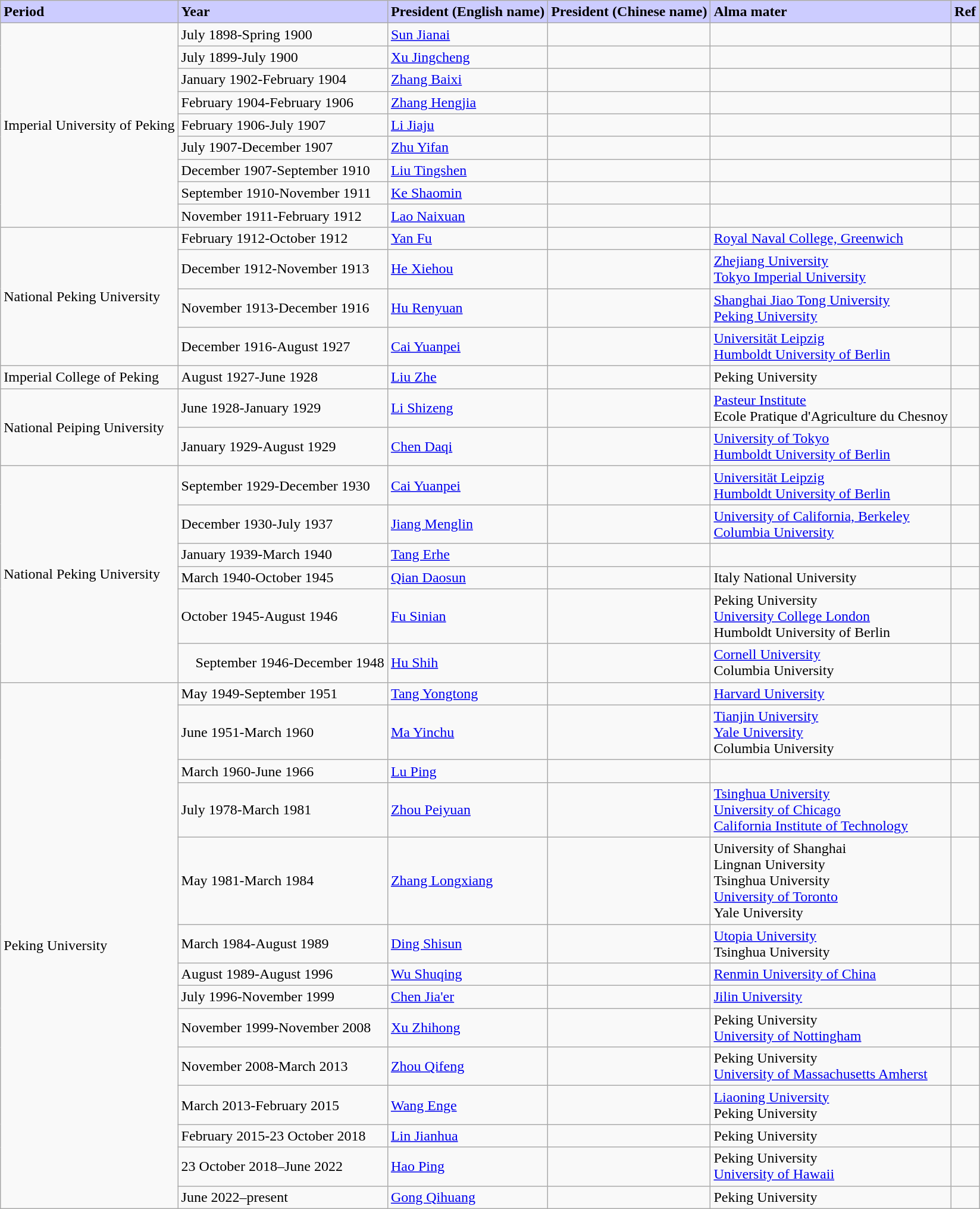<table class="wikitable">
<tr bgcolor="#ccccff">
<td><strong>Period</strong></td>
<td><strong>Year</strong></td>
<td><strong>President (English name)</strong></td>
<td><strong>President (Chinese name)</strong></td>
<td><strong>Alma mater</strong></td>
<td><strong>Ref</strong></td>
</tr>
<tr>
<td rowspan="9">Imperial University of Peking</td>
<td>July 1898-Spring 1900</td>
<td><a href='#'>Sun Jianai</a></td>
<td></td>
<td></td>
<td></td>
</tr>
<tr>
<td>July 1899-July 1900</td>
<td><a href='#'>Xu Jingcheng</a></td>
<td></td>
<td></td>
<td></td>
</tr>
<tr>
<td>January 1902-February 1904</td>
<td><a href='#'>Zhang Baixi</a></td>
<td></td>
<td></td>
<td></td>
</tr>
<tr>
<td>February 1904-February 1906</td>
<td><a href='#'>Zhang Hengjia</a></td>
<td></td>
<td></td>
<td></td>
</tr>
<tr>
<td>February 1906-July 1907</td>
<td><a href='#'>Li Jiaju</a></td>
<td></td>
<td></td>
<td></td>
</tr>
<tr>
<td>July 1907-December 1907</td>
<td><a href='#'>Zhu Yifan</a></td>
<td></td>
<td></td>
<td></td>
</tr>
<tr>
<td>December 1907-September 1910</td>
<td><a href='#'>Liu Tingshen</a></td>
<td></td>
<td></td>
<td></td>
</tr>
<tr>
<td>September 1910-November 1911</td>
<td><a href='#'>Ke Shaomin</a></td>
<td></td>
<td></td>
<td></td>
</tr>
<tr>
<td>November 1911-February 1912</td>
<td><a href='#'>Lao Naixuan</a></td>
<td></td>
<td></td>
<td></td>
</tr>
<tr>
<td rowspan="4">National Peking University</td>
<td>February 1912-October 1912</td>
<td><a href='#'>Yan Fu</a></td>
<td></td>
<td><a href='#'>Royal Naval College, Greenwich</a></td>
<td></td>
</tr>
<tr>
<td>December 1912-November 1913</td>
<td><a href='#'>He Xiehou</a></td>
<td></td>
<td><a href='#'>Zhejiang University</a><br><a href='#'>Tokyo Imperial University</a></td>
<td></td>
</tr>
<tr>
<td>November 1913-December 1916</td>
<td><a href='#'>Hu Renyuan</a></td>
<td></td>
<td><a href='#'>Shanghai Jiao Tong University</a><br><a href='#'>Peking University</a></td>
<td></td>
</tr>
<tr>
<td>December 1916-August 1927</td>
<td><a href='#'>Cai Yuanpei</a></td>
<td></td>
<td><a href='#'>Universität Leipzig</a><br><a href='#'>Humboldt University of Berlin</a></td>
<td></td>
</tr>
<tr>
<td>Imperial College of Peking</td>
<td>August 1927-June 1928</td>
<td><a href='#'>Liu Zhe</a></td>
<td></td>
<td>Peking University</td>
<td></td>
</tr>
<tr>
<td rowspan="2">National Peiping University</td>
<td>June 1928-January 1929</td>
<td><a href='#'>Li Shizeng</a></td>
<td></td>
<td><a href='#'>Pasteur Institute</a><br>Ecole Pratique d'Agriculture du Chesnoy</td>
<td></td>
</tr>
<tr>
<td>January 1929-August 1929</td>
<td><a href='#'>Chen Daqi</a></td>
<td></td>
<td><a href='#'>University of Tokyo</a><br><a href='#'>Humboldt University of Berlin</a></td>
<td></td>
</tr>
<tr>
<td rowspan="6">National Peking University</td>
<td>September 1929-December 1930</td>
<td><a href='#'>Cai Yuanpei</a></td>
<td></td>
<td><a href='#'>Universität Leipzig</a><br><a href='#'>Humboldt University of Berlin</a></td>
<td></td>
</tr>
<tr>
<td>December 1930-July 1937</td>
<td><a href='#'>Jiang Menglin</a></td>
<td></td>
<td><a href='#'>University of California, Berkeley</a><br><a href='#'>Columbia University</a></td>
<td></td>
</tr>
<tr>
<td>January 1939-March 1940</td>
<td><a href='#'>Tang Erhe</a></td>
<td></td>
<td></td>
<td></td>
</tr>
<tr>
<td>March 1940-October 1945</td>
<td><a href='#'>Qian Daosun</a></td>
<td></td>
<td>Italy National University</td>
<td></td>
</tr>
<tr>
<td>October 1945-August 1946</td>
<td><a href='#'>Fu Sinian</a></td>
<td></td>
<td>Peking University<br><a href='#'>University College London</a><br>Humboldt University of Berlin</td>
<td></td>
</tr>
<tr>
<td>　September 1946-December 1948</td>
<td><a href='#'>Hu Shih</a></td>
<td></td>
<td><a href='#'>Cornell University</a><br>Columbia University</td>
<td></td>
</tr>
<tr>
<td rowspan="14">Peking University</td>
<td>May 1949-September 1951</td>
<td><a href='#'>Tang Yongtong</a></td>
<td></td>
<td><a href='#'>Harvard University</a></td>
<td></td>
</tr>
<tr>
<td>June 1951-March 1960</td>
<td><a href='#'>Ma Yinchu</a></td>
<td></td>
<td><a href='#'>Tianjin University</a><br><a href='#'>Yale University</a><br>Columbia University</td>
<td></td>
</tr>
<tr>
<td>March 1960-June 1966</td>
<td><a href='#'>Lu Ping</a></td>
<td></td>
<td></td>
<td></td>
</tr>
<tr>
<td>July 1978-March 1981</td>
<td><a href='#'>Zhou Peiyuan</a></td>
<td></td>
<td><a href='#'>Tsinghua University</a><br><a href='#'>University of Chicago</a><br><a href='#'>California Institute of Technology</a></td>
<td></td>
</tr>
<tr>
<td>May 1981-March 1984</td>
<td><a href='#'>Zhang Longxiang</a></td>
<td></td>
<td>University of Shanghai<br>Lingnan University<br>Tsinghua University<br><a href='#'>University of Toronto</a><br>Yale University</td>
<td></td>
</tr>
<tr>
<td>March 1984-August 1989</td>
<td><a href='#'>Ding Shisun</a></td>
<td></td>
<td><a href='#'>Utopia University</a><br>Tsinghua University</td>
<td></td>
</tr>
<tr>
<td>August 1989-August 1996</td>
<td><a href='#'>Wu Shuqing</a></td>
<td></td>
<td><a href='#'>Renmin University of China</a></td>
<td></td>
</tr>
<tr>
<td>July 1996-November 1999</td>
<td><a href='#'>Chen Jia'er</a></td>
<td></td>
<td><a href='#'>Jilin University</a></td>
<td></td>
</tr>
<tr>
<td>November 1999-November 2008</td>
<td><a href='#'>Xu Zhihong</a></td>
<td></td>
<td>Peking University<br><a href='#'>University of Nottingham</a></td>
<td></td>
</tr>
<tr>
<td>November 2008-March 2013</td>
<td><a href='#'>Zhou Qifeng</a></td>
<td></td>
<td>Peking University<br><a href='#'>University of Massachusetts Amherst</a></td>
<td></td>
</tr>
<tr>
<td>March 2013-February 2015</td>
<td><a href='#'>Wang Enge</a></td>
<td></td>
<td><a href='#'>Liaoning University</a><br>Peking University</td>
<td></td>
</tr>
<tr>
<td>February 2015-23 October 2018</td>
<td><a href='#'>Lin Jianhua</a></td>
<td></td>
<td>Peking University</td>
<td></td>
</tr>
<tr>
<td>23 October 2018–June 2022</td>
<td><a href='#'>Hao Ping</a></td>
<td></td>
<td>Peking University<br><a href='#'>University of Hawaii</a></td>
<td></td>
</tr>
<tr>
<td>June 2022–present</td>
<td><a href='#'>Gong Qihuang</a></td>
<td></td>
<td>Peking University</td>
<td></td>
</tr>
</table>
